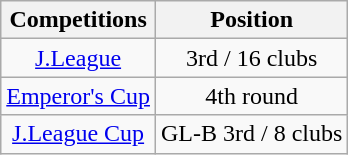<table class="wikitable" style="text-align:center;">
<tr>
<th>Competitions</th>
<th>Position</th>
</tr>
<tr>
<td><a href='#'>J.League</a></td>
<td>3rd / 16 clubs</td>
</tr>
<tr>
<td><a href='#'>Emperor's Cup</a></td>
<td>4th round</td>
</tr>
<tr>
<td><a href='#'>J.League Cup</a></td>
<td>GL-B 3rd / 8 clubs</td>
</tr>
</table>
